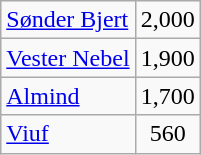<table class="wikitable" style="float:left; margin-right:1em">
<tr>
<td><a href='#'>Sønder Bjert</a></td>
<td align="center">2,000</td>
</tr>
<tr>
<td><a href='#'>Vester Nebel</a></td>
<td align="center">1,900</td>
</tr>
<tr>
<td><a href='#'>Almind</a></td>
<td align="center">1,700</td>
</tr>
<tr>
<td><a href='#'>Viuf</a></td>
<td align="center">560</td>
</tr>
</table>
